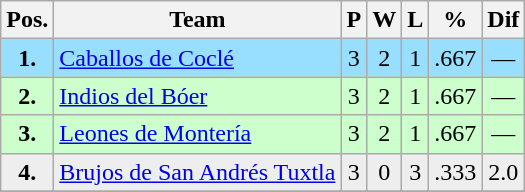<table class="wikitable sortable" style="text-align: center;">
<tr>
<th align="center">Pos.</th>
<th align="center">Team</th>
<th align="center">P</th>
<th align="center">W</th>
<th align="center">L</th>
<th align="center">%</th>
<th align="center">Dif</th>
</tr>
<tr style="background: #97DEFF;">
<td><strong>1.</strong></td>
<td align=left> <a href='#'>Caballos de Coclé</a></td>
<td>3</td>
<td>2</td>
<td>1</td>
<td>.667</td>
<td>—</td>
</tr>
<tr style="background: #CCFFCC;">
<td><strong>2.</strong></td>
<td align=left> <a href='#'>Indios del Bóer</a></td>
<td>3</td>
<td>2</td>
<td>1</td>
<td>.667</td>
<td>—</td>
</tr>
<tr style="background: #CCFFCC;">
<td><strong>3.</strong></td>
<td align=left> <a href='#'>Leones de Montería</a></td>
<td>3</td>
<td>2</td>
<td>1</td>
<td>.667</td>
<td>—</td>
</tr>
<tr style="background: #EEEEEE;">
<td><strong>4.</strong></td>
<td align=left> <a href='#'>Brujos de San Andrés Tuxtla</a></td>
<td>3</td>
<td>0</td>
<td>3</td>
<td>.333</td>
<td>2.0</td>
</tr>
<tr>
</tr>
</table>
